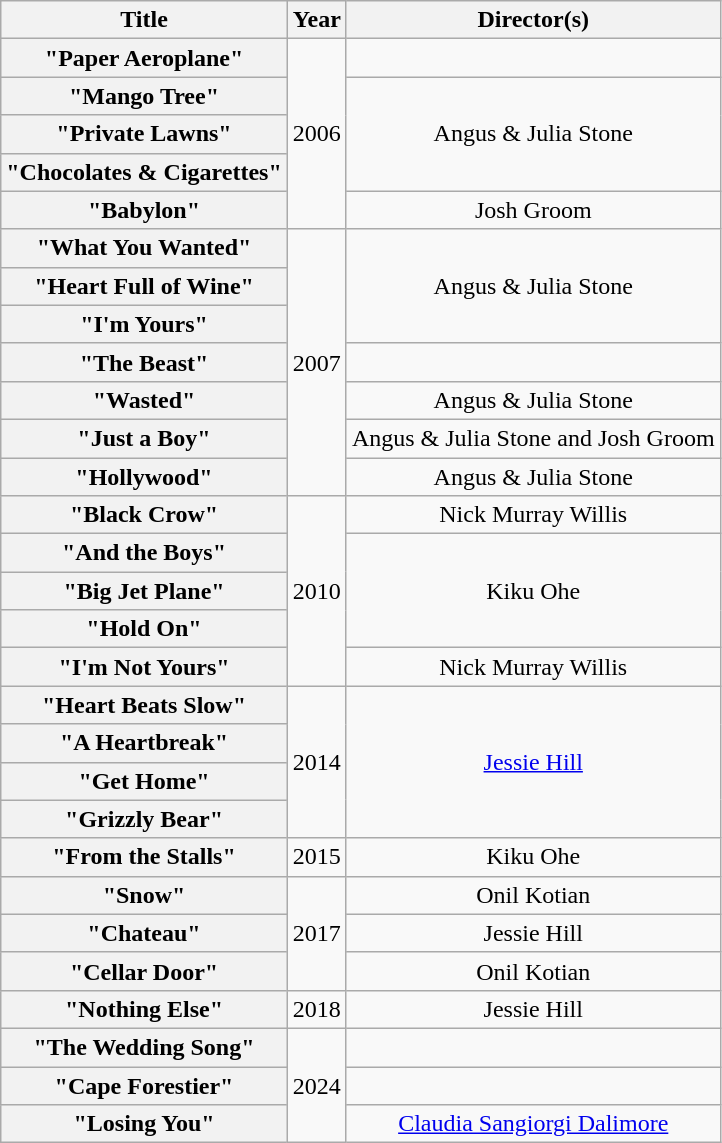<table class="wikitable plainrowheaders" style="text-align:center;" border="1">
<tr>
<th scope="col">Title</th>
<th scope="col">Year</th>
<th scope="col">Director(s)</th>
</tr>
<tr>
<th scope="row">"Paper Aeroplane"</th>
<td rowspan="5">2006</td>
<td></td>
</tr>
<tr>
<th scope="row">"Mango Tree"</th>
<td rowspan="3">Angus & Julia Stone</td>
</tr>
<tr>
<th scope="row">"Private Lawns"</th>
</tr>
<tr>
<th scope="row">"Chocolates & Cigarettes"</th>
</tr>
<tr>
<th scope="row">"Babylon"</th>
<td>Josh Groom</td>
</tr>
<tr>
<th scope="row">"What You Wanted"</th>
<td rowspan="7">2007</td>
<td rowspan="3">Angus & Julia Stone</td>
</tr>
<tr>
<th scope="row">"Heart Full of Wine"</th>
</tr>
<tr>
<th scope="row">"I'm Yours"</th>
</tr>
<tr>
<th scope="row">"The Beast"</th>
<td></td>
</tr>
<tr>
<th scope="row">"Wasted"</th>
<td>Angus & Julia Stone</td>
</tr>
<tr>
<th scope="row">"Just a Boy"</th>
<td>Angus & Julia Stone and Josh Groom</td>
</tr>
<tr>
<th scope="row">"Hollywood"</th>
<td>Angus & Julia Stone</td>
</tr>
<tr>
<th scope="row">"Black Crow"</th>
<td rowspan="5">2010</td>
<td>Nick Murray Willis</td>
</tr>
<tr>
<th scope="row">"And the Boys"</th>
<td rowspan="3">Kiku Ohe</td>
</tr>
<tr>
<th scope="row">"Big Jet Plane"</th>
</tr>
<tr>
<th scope="row">"Hold On"</th>
</tr>
<tr>
<th scope="row">"I'm Not Yours"</th>
<td>Nick Murray Willis</td>
</tr>
<tr>
<th scope="row">"Heart Beats Slow"</th>
<td rowspan="4">2014</td>
<td rowspan="4"><a href='#'>Jessie Hill</a></td>
</tr>
<tr>
<th scope="row">"A Heartbreak"</th>
</tr>
<tr>
<th scope="row">"Get Home"</th>
</tr>
<tr>
<th scope="row">"Grizzly Bear"</th>
</tr>
<tr>
<th scope="row">"From the Stalls"</th>
<td>2015</td>
<td>Kiku Ohe</td>
</tr>
<tr>
<th scope="row">"Snow"</th>
<td rowspan="3">2017</td>
<td>Onil Kotian</td>
</tr>
<tr>
<th scope="row">"Chateau"</th>
<td>Jessie Hill</td>
</tr>
<tr>
<th scope="row">"Cellar Door"</th>
<td>Onil Kotian</td>
</tr>
<tr>
<th scope="row">"Nothing Else"</th>
<td>2018</td>
<td>Jessie Hill</td>
</tr>
<tr>
<th scope="row">"The Wedding Song"</th>
<td rowspan="3">2024</td>
<td></td>
</tr>
<tr>
<th scope="row">"Cape Forestier"</th>
<td></td>
</tr>
<tr>
<th scope="row">"Losing You"</th>
<td><a href='#'>Claudia Sangiorgi Dalimore</a></td>
</tr>
</table>
